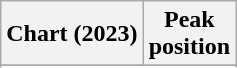<table class="wikitable plainrowheaders" style="text-align:center">
<tr>
<th scope="col">Chart (2023)</th>
<th scope="col">Peak<br>position</th>
</tr>
<tr>
</tr>
<tr>
</tr>
</table>
